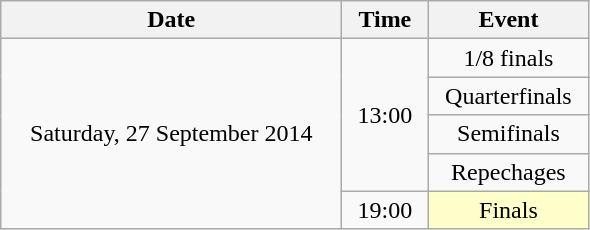<table class = "wikitable" style="text-align:center;">
<tr>
<th width=220>Date</th>
<th width=50>Time</th>
<th width=100>Event</th>
</tr>
<tr>
<td rowspan=5>Saturday, 27 September 2014</td>
<td rowspan=4>13:00</td>
<td>1/8 finals</td>
</tr>
<tr>
<td>Quarterfinals</td>
</tr>
<tr>
<td>Semifinals</td>
</tr>
<tr>
<td>Repechages</td>
</tr>
<tr>
<td>19:00</td>
<td bgcolor=ffffcc>Finals</td>
</tr>
</table>
